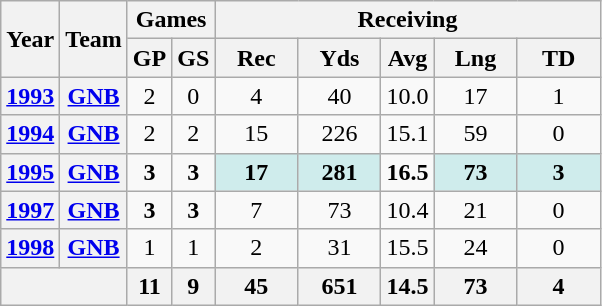<table class="wikitable" style="text-align:center">
<tr>
<th rowspan="2">Year</th>
<th rowspan="2">Team</th>
<th colspan="2">Games</th>
<th colspan="5">Receiving</th>
</tr>
<tr>
<th>GP</th>
<th>GS</th>
<th>Rec</th>
<th>Yds</th>
<th>Avg</th>
<th>Lng</th>
<th>TD</th>
</tr>
<tr>
<th><a href='#'>1993</a></th>
<th><a href='#'>GNB</a></th>
<td>2</td>
<td>0</td>
<td>4</td>
<td>40</td>
<td>10.0</td>
<td>17</td>
<td>1</td>
</tr>
<tr>
<th><a href='#'>1994</a></th>
<th><a href='#'>GNB</a></th>
<td>2</td>
<td>2</td>
<td>15</td>
<td>226</td>
<td>15.1</td>
<td>59</td>
<td>0</td>
</tr>
<tr>
<th><a href='#'>1995</a></th>
<th><a href='#'>GNB</a></th>
<td><strong>3</strong></td>
<td><strong>3</strong></td>
<td style="background:#cfecec; width:3em;"><strong>17</strong></td>
<td style="background:#cfecec; width:3em;"><strong>281</strong></td>
<td><strong>16.5</strong></td>
<td style="background:#cfecec; width:3em;"><strong>73</strong></td>
<td style="background:#cfecec; width:3em;"><strong>3</strong></td>
</tr>
<tr>
<th><a href='#'>1997</a></th>
<th><a href='#'>GNB</a></th>
<td><strong>3</strong></td>
<td><strong>3</strong></td>
<td>7</td>
<td>73</td>
<td>10.4</td>
<td>21</td>
<td>0</td>
</tr>
<tr>
<th><a href='#'>1998</a></th>
<th><a href='#'>GNB</a></th>
<td>1</td>
<td>1</td>
<td>2</td>
<td>31</td>
<td>15.5</td>
<td>24</td>
<td>0</td>
</tr>
<tr>
<th colspan="2"></th>
<th>11</th>
<th>9</th>
<th>45</th>
<th>651</th>
<th>14.5</th>
<th>73</th>
<th>4</th>
</tr>
</table>
